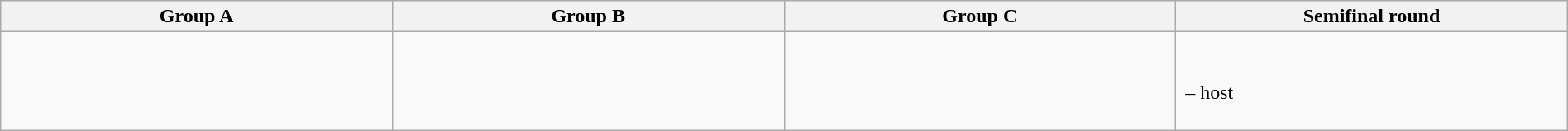<table class="wikitable" width=100%>
<tr>
<th width=25%>Group A</th>
<th width=25%>Group B</th>
<th width=25%>Group C</th>
<th width=25%>Semifinal round</th>
</tr>
<tr>
<td><br><br>
<br>
<br>
</td>
<td><br><br>
<br>
<br>
</td>
<td><br><br>
<br>
<br>
</td>
<td><br> – host<br>
</td>
</tr>
</table>
